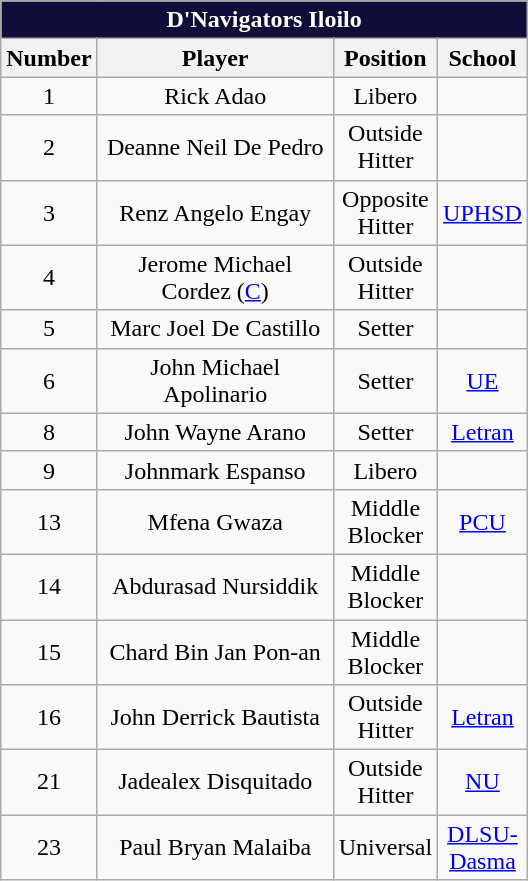<table class="wikitable sortable" style="text-align:center;">
<tr>
<th colspan="5" style= "background: #100D38; color: #FFFFFF; text-align: center"><strong>D'Navigators Iloilo</strong></th>
</tr>
<tr>
<th width=10px>Number</th>
<th width=150px>Player</th>
<th width=50px>Position</th>
<th width=25px>School</th>
</tr>
<tr>
<td style="text-align:center;">1</td>
<td>Rick Adao</td>
<td>Libero</td>
<td></td>
</tr>
<tr>
<td style="text-align:center;">2</td>
<td>Deanne Neil De Pedro</td>
<td>Outside Hitter</td>
<td></td>
</tr>
<tr>
<td style="text-align:center;">3</td>
<td>Renz Angelo Engay</td>
<td>Opposite Hitter</td>
<td><a href='#'>UPHSD</a></td>
</tr>
<tr>
<td style="text-align:center;">4</td>
<td>Jerome Michael Cordez (<a href='#'>C</a>)</td>
<td>Outside Hitter</td>
<td></td>
</tr>
<tr>
<td style="text-align:center;">5</td>
<td>Marc Joel De Castillo</td>
<td>Setter</td>
<td></td>
</tr>
<tr>
<td style="text-align:center;">6</td>
<td>John Michael Apolinario</td>
<td>Setter</td>
<td><a href='#'>UE</a></td>
</tr>
<tr>
<td style="text-align:center;">8</td>
<td>John Wayne Arano</td>
<td>Setter</td>
<td><a href='#'>Letran</a></td>
</tr>
<tr>
<td style="text-align:center;">9</td>
<td>Johnmark Espanso</td>
<td>Libero</td>
<td></td>
</tr>
<tr>
<td style="text-align:center;">13</td>
<td>Mfena Gwaza</td>
<td>Middle Blocker</td>
<td><a href='#'>PCU</a></td>
</tr>
<tr>
<td style="text-align:center;">14</td>
<td>Abdurasad Nursiddik</td>
<td>Middle Blocker</td>
<td></td>
</tr>
<tr>
<td style="text-align:center;">15</td>
<td>Chard Bin Jan Pon-an</td>
<td>Middle Blocker</td>
<td></td>
</tr>
<tr>
<td style="text-align:center;">16</td>
<td>John Derrick Bautista</td>
<td>Outside Hitter</td>
<td><a href='#'>Letran</a></td>
</tr>
<tr>
<td style="text-align:center;">21</td>
<td>Jadealex Disquitado</td>
<td>Outside Hitter</td>
<td><a href='#'>NU</a></td>
</tr>
<tr>
<td style="text-align:center;">23</td>
<td>Paul Bryan Malaiba</td>
<td>Universal</td>
<td><a href='#'>DLSU-Dasma</a></td>
</tr>
</table>
